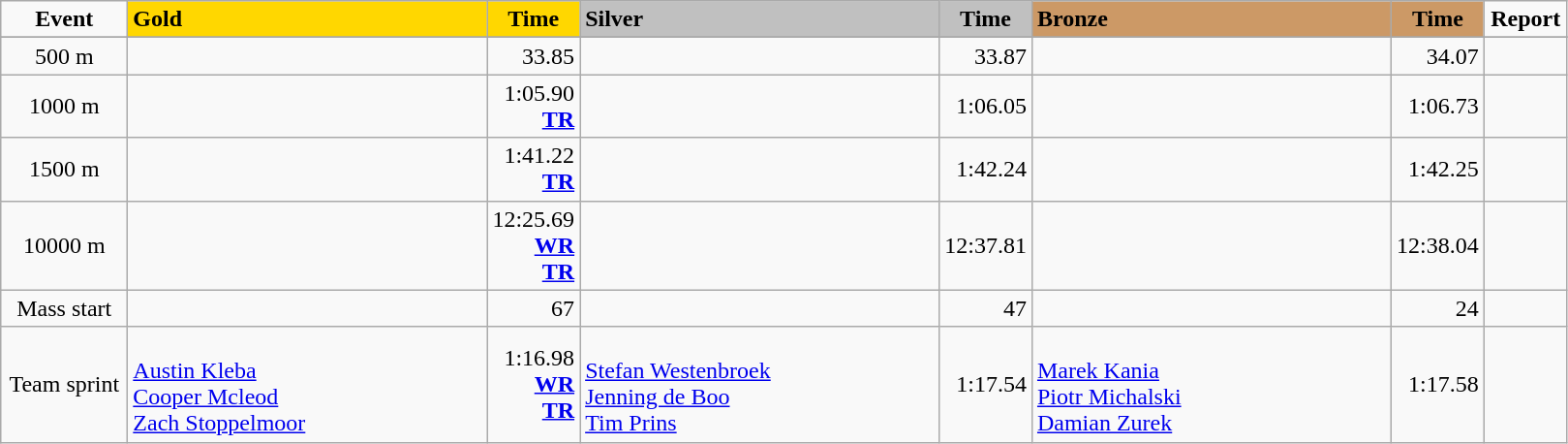<table class="wikitable">
<tr>
<td width="80" align="center"><strong>Event</strong></td>
<td width="240" bgcolor="gold"><strong>Gold</strong></td>
<td width="50" bgcolor="gold" align="center"><strong>Time</strong></td>
<td width="240" bgcolor="silver"><strong>Silver</strong></td>
<td width="50" bgcolor="silver" align="center"><strong>Time</strong></td>
<td width="240" bgcolor="#CC9966"><strong>Bronze</strong></td>
<td width="50" bgcolor="#CC9966" align="center"><strong>Time</strong></td>
<td width="50" align="center"><strong>Report</strong></td>
</tr>
<tr bgcolor="#cccccc">
</tr>
<tr>
<td align="center">500 m</td>
<td></td>
<td align="right">33.85</td>
<td></td>
<td align="right">33.87</td>
<td></td>
<td align="right">34.07</td>
<td align="center"></td>
</tr>
<tr>
<td align="center">1000 m</td>
<td></td>
<td align="right">1:05.90<br><strong><a href='#'>TR</a></strong></td>
<td></td>
<td align="right">1:06.05</td>
<td></td>
<td align="right">1:06.73</td>
<td align="center"></td>
</tr>
<tr>
<td align="center">1500 m</td>
<td></td>
<td align="right">1:41.22<br><strong><a href='#'>TR</a></strong></td>
<td></td>
<td align="right">1:42.24</td>
<td></td>
<td align="right">1:42.25</td>
<td align="center"></td>
</tr>
<tr>
<td align="center">10000 m</td>
<td></td>
<td align="right">12:25.69<br><strong><a href='#'>WR</a></strong><br><strong><a href='#'>TR</a></strong></td>
<td></td>
<td align="right">12:37.81</td>
<td></td>
<td align="right">12:38.04</td>
<td align="center"></td>
</tr>
<tr>
<td align="center">Mass start</td>
<td></td>
<td align="right">67</td>
<td></td>
<td align="right">47</td>
<td></td>
<td align="right">24</td>
<td align="center"></td>
</tr>
<tr>
<td align="center">Team sprint</td>
<td><br><a href='#'>Austin Kleba</a><br><a href='#'>Cooper Mcleod</a><br><a href='#'>Zach Stoppelmoor</a></td>
<td align="right">1:16.98<br><strong><a href='#'>WR</a></strong><br><strong><a href='#'>TR</a></strong></td>
<td><br><a href='#'>Stefan Westenbroek</a><br><a href='#'>Jenning de Boo</a><br><a href='#'>Tim Prins</a></td>
<td align="right">1:17.54</td>
<td><br><a href='#'>Marek Kania</a><br><a href='#'>Piotr Michalski</a><br><a href='#'>Damian Zurek</a></td>
<td align="right">1:17.58</td>
<td align="center"></td>
</tr>
</table>
